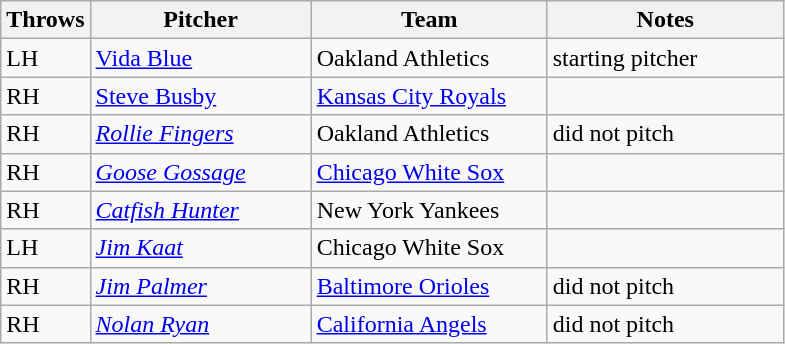<table class=wikitable>
<tr>
<th width="50">Throws</th>
<th width="140">Pitcher</th>
<th width="150">Team</th>
<th width="150">Notes</th>
</tr>
<tr>
<td>LH</td>
<td><a href='#'>Vida Blue</a></td>
<td>Oakland Athletics</td>
<td>starting pitcher</td>
</tr>
<tr>
<td>RH</td>
<td><a href='#'>Steve Busby</a></td>
<td><a href='#'>Kansas City Royals</a></td>
<td></td>
</tr>
<tr>
<td>RH</td>
<td><em><a href='#'>Rollie Fingers</a></em></td>
<td>Oakland Athletics</td>
<td>did not pitch</td>
</tr>
<tr>
<td>RH</td>
<td><em><a href='#'>Goose Gossage</a></em></td>
<td><a href='#'>Chicago White Sox</a></td>
<td></td>
</tr>
<tr>
<td>RH</td>
<td><em><a href='#'>Catfish Hunter</a></em></td>
<td>New York Yankees</td>
<td></td>
</tr>
<tr>
<td>LH</td>
<td><em><a href='#'>Jim Kaat</a></em></td>
<td>Chicago White Sox</td>
<td></td>
</tr>
<tr>
<td>RH</td>
<td><em><a href='#'>Jim Palmer</a></em></td>
<td><a href='#'>Baltimore Orioles</a></td>
<td>did not pitch</td>
</tr>
<tr>
<td>RH</td>
<td><em><a href='#'>Nolan Ryan</a></em></td>
<td><a href='#'>California Angels</a></td>
<td>did not pitch</td>
</tr>
</table>
